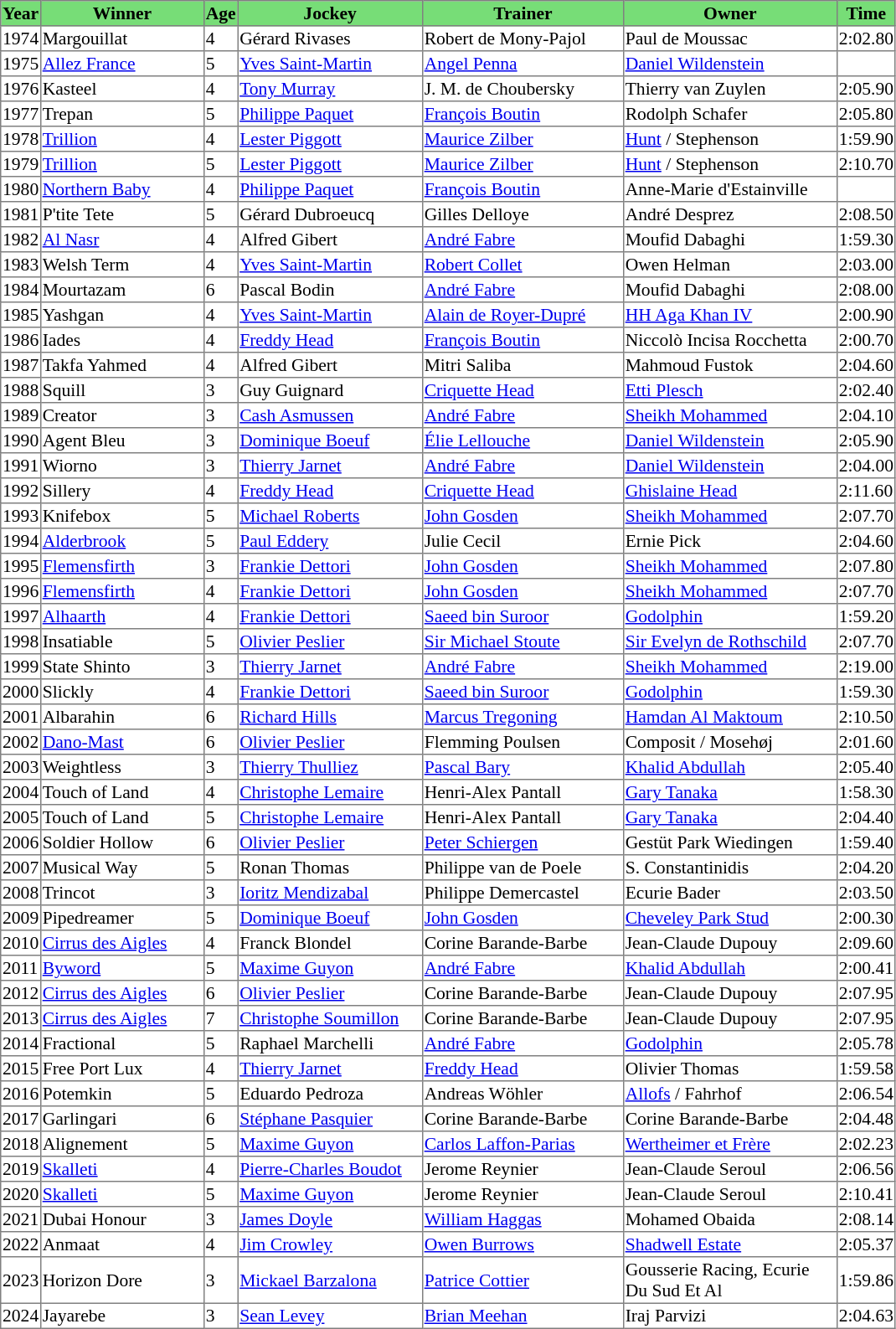<table class = "sortable" | border="1" style="border-collapse: collapse; font-size:90%">
<tr bgcolor="#77dd77" align="center">
<th>Year</th>
<th>Winner</th>
<th>Age</th>
<th>Jockey</th>
<th>Trainer</th>
<th>Owner</th>
<th>Time</th>
</tr>
<tr>
<td>1974</td>
<td width=127px>Margouillat</td>
<td>4</td>
<td width=144px>Gérard Rivases</td>
<td width=157px>Robert de Mony-Pajol</td>
<td width=167px>Paul de Moussac</td>
<td>2:02.80</td>
</tr>
<tr>
<td>1975</td>
<td><a href='#'>Allez France</a></td>
<td>5</td>
<td><a href='#'>Yves Saint-Martin</a></td>
<td><a href='#'>Angel Penna</a></td>
<td><a href='#'>Daniel Wildenstein</a></td>
<td></td>
</tr>
<tr>
<td>1976</td>
<td>Kasteel</td>
<td>4</td>
<td><a href='#'>Tony Murray</a></td>
<td>J. M. de Choubersky </td>
<td>Thierry van Zuylen</td>
<td>2:05.90</td>
</tr>
<tr>
<td>1977</td>
<td>Trepan</td>
<td>5</td>
<td><a href='#'>Philippe Paquet</a></td>
<td><a href='#'>François Boutin</a></td>
<td>Rodolph Schafer</td>
<td>2:05.80</td>
</tr>
<tr>
<td>1978</td>
<td><a href='#'>Trillion</a></td>
<td>4</td>
<td><a href='#'>Lester Piggott</a></td>
<td><a href='#'>Maurice Zilber</a></td>
<td><a href='#'>Hunt</a> / Stephenson </td>
<td>1:59.90</td>
</tr>
<tr>
<td>1979</td>
<td><a href='#'>Trillion</a></td>
<td>5</td>
<td><a href='#'>Lester Piggott</a></td>
<td><a href='#'>Maurice Zilber</a></td>
<td><a href='#'>Hunt</a> / Stephenson </td>
<td>2:10.70</td>
</tr>
<tr>
<td>1980</td>
<td><a href='#'>Northern Baby</a></td>
<td>4</td>
<td><a href='#'>Philippe Paquet</a></td>
<td><a href='#'>François Boutin</a></td>
<td>Anne-Marie d'Estainville</td>
<td></td>
</tr>
<tr>
<td>1981</td>
<td>P'tite Tete</td>
<td>5</td>
<td>Gérard Dubroeucq</td>
<td>Gilles Delloye</td>
<td>André Desprez</td>
<td>2:08.50</td>
</tr>
<tr>
<td>1982</td>
<td><a href='#'>Al Nasr</a></td>
<td>4</td>
<td>Alfred Gibert</td>
<td><a href='#'>André Fabre</a></td>
<td>Moufid Dabaghi</td>
<td>1:59.30</td>
</tr>
<tr>
<td>1983</td>
<td>Welsh Term</td>
<td>4</td>
<td><a href='#'>Yves Saint-Martin</a></td>
<td><a href='#'>Robert Collet</a></td>
<td>Owen Helman</td>
<td>2:03.00</td>
</tr>
<tr>
<td>1984</td>
<td>Mourtazam</td>
<td>6</td>
<td>Pascal Bodin</td>
<td><a href='#'>André Fabre</a></td>
<td>Moufid Dabaghi</td>
<td>2:08.00</td>
</tr>
<tr>
<td>1985</td>
<td>Yashgan</td>
<td>4</td>
<td><a href='#'>Yves Saint-Martin</a></td>
<td><a href='#'>Alain de Royer-Dupré</a></td>
<td><a href='#'>HH Aga Khan IV</a></td>
<td>2:00.90</td>
</tr>
<tr>
<td>1986</td>
<td>Iades</td>
<td>4</td>
<td><a href='#'>Freddy Head</a></td>
<td><a href='#'>François Boutin</a></td>
<td>Niccolò Incisa Rocchetta </td>
<td>2:00.70</td>
</tr>
<tr>
<td>1987</td>
<td>Takfa Yahmed</td>
<td>4</td>
<td>Alfred Gibert</td>
<td>Mitri Saliba</td>
<td>Mahmoud Fustok</td>
<td>2:04.60</td>
</tr>
<tr>
<td>1988</td>
<td>Squill</td>
<td>3</td>
<td>Guy Guignard</td>
<td><a href='#'>Criquette Head</a></td>
<td><a href='#'>Etti Plesch</a></td>
<td>2:02.40</td>
</tr>
<tr>
<td>1989</td>
<td>Creator</td>
<td>3</td>
<td><a href='#'>Cash Asmussen</a></td>
<td><a href='#'>André Fabre</a></td>
<td><a href='#'>Sheikh Mohammed</a></td>
<td>2:04.10</td>
</tr>
<tr>
<td>1990</td>
<td>Agent Bleu</td>
<td>3</td>
<td><a href='#'>Dominique Boeuf</a></td>
<td><a href='#'>Élie Lellouche</a></td>
<td><a href='#'>Daniel Wildenstein</a></td>
<td>2:05.90</td>
</tr>
<tr>
<td>1991</td>
<td>Wiorno</td>
<td>3</td>
<td><a href='#'>Thierry Jarnet</a></td>
<td><a href='#'>André Fabre</a></td>
<td><a href='#'>Daniel Wildenstein</a></td>
<td>2:04.00</td>
</tr>
<tr>
<td>1992</td>
<td>Sillery</td>
<td>4</td>
<td><a href='#'>Freddy Head</a></td>
<td><a href='#'>Criquette Head</a></td>
<td><a href='#'>Ghislaine Head</a></td>
<td>2:11.60</td>
</tr>
<tr>
<td>1993</td>
<td>Knifebox</td>
<td>5</td>
<td><a href='#'>Michael Roberts</a></td>
<td><a href='#'>John Gosden</a></td>
<td><a href='#'>Sheikh Mohammed</a></td>
<td>2:07.70</td>
</tr>
<tr>
<td>1994</td>
<td><a href='#'>Alderbrook</a></td>
<td>5</td>
<td><a href='#'>Paul Eddery</a></td>
<td>Julie Cecil</td>
<td>Ernie Pick</td>
<td>2:04.60</td>
</tr>
<tr>
<td>1995</td>
<td><a href='#'>Flemensfirth</a></td>
<td>3</td>
<td><a href='#'>Frankie Dettori</a></td>
<td><a href='#'>John Gosden</a></td>
<td><a href='#'>Sheikh Mohammed</a></td>
<td>2:07.80</td>
</tr>
<tr>
<td>1996</td>
<td><a href='#'>Flemensfirth</a></td>
<td>4</td>
<td><a href='#'>Frankie Dettori</a></td>
<td><a href='#'>John Gosden</a></td>
<td><a href='#'>Sheikh Mohammed</a></td>
<td>2:07.70</td>
</tr>
<tr>
<td>1997</td>
<td><a href='#'>Alhaarth</a></td>
<td>4</td>
<td><a href='#'>Frankie Dettori</a></td>
<td><a href='#'>Saeed bin Suroor</a></td>
<td><a href='#'>Godolphin</a></td>
<td>1:59.20</td>
</tr>
<tr>
<td>1998</td>
<td>Insatiable</td>
<td>5</td>
<td><a href='#'>Olivier Peslier</a></td>
<td><a href='#'>Sir Michael Stoute</a></td>
<td><a href='#'>Sir Evelyn de Rothschild</a></td>
<td>2:07.70</td>
</tr>
<tr>
<td>1999</td>
<td>State Shinto</td>
<td>3</td>
<td><a href='#'>Thierry Jarnet</a></td>
<td><a href='#'>André Fabre</a></td>
<td><a href='#'>Sheikh Mohammed</a></td>
<td>2:19.00</td>
</tr>
<tr>
<td>2000</td>
<td>Slickly</td>
<td>4</td>
<td><a href='#'>Frankie Dettori</a></td>
<td><a href='#'>Saeed bin Suroor</a></td>
<td><a href='#'>Godolphin</a></td>
<td>1:59.30</td>
</tr>
<tr>
<td>2001</td>
<td>Albarahin</td>
<td>6</td>
<td><a href='#'>Richard Hills</a></td>
<td><a href='#'>Marcus Tregoning</a></td>
<td><a href='#'>Hamdan Al Maktoum</a></td>
<td>2:10.50</td>
</tr>
<tr>
<td>2002</td>
<td><a href='#'>Dano-Mast</a></td>
<td>6</td>
<td><a href='#'>Olivier Peslier</a></td>
<td>Flemming Poulsen</td>
<td>Composit / Mosehøj </td>
<td>2:01.60</td>
</tr>
<tr>
<td>2003</td>
<td>Weightless</td>
<td>3</td>
<td><a href='#'>Thierry Thulliez</a></td>
<td><a href='#'>Pascal Bary</a></td>
<td><a href='#'>Khalid Abdullah</a></td>
<td>2:05.40</td>
</tr>
<tr>
<td>2004</td>
<td>Touch of Land</td>
<td>4</td>
<td><a href='#'>Christophe Lemaire</a></td>
<td>Henri-Alex Pantall</td>
<td><a href='#'>Gary Tanaka</a></td>
<td>1:58.30</td>
</tr>
<tr>
<td>2005</td>
<td>Touch of Land</td>
<td>5</td>
<td><a href='#'>Christophe Lemaire</a></td>
<td>Henri-Alex Pantall</td>
<td><a href='#'>Gary Tanaka</a></td>
<td>2:04.40</td>
</tr>
<tr>
<td>2006</td>
<td>Soldier Hollow</td>
<td>6</td>
<td><a href='#'>Olivier Peslier</a></td>
<td><a href='#'>Peter Schiergen</a></td>
<td>Gestüt Park Wiedingen</td>
<td>1:59.40</td>
</tr>
<tr>
<td>2007</td>
<td>Musical Way</td>
<td>5</td>
<td>Ronan Thomas</td>
<td>Philippe van de Poele</td>
<td>S. Constantinidis </td>
<td>2:04.20</td>
</tr>
<tr>
<td>2008</td>
<td>Trincot</td>
<td>3</td>
<td><a href='#'>Ioritz Mendizabal</a></td>
<td>Philippe Demercastel</td>
<td>Ecurie Bader</td>
<td>2:03.50</td>
</tr>
<tr>
<td>2009</td>
<td>Pipedreamer</td>
<td>5</td>
<td><a href='#'>Dominique Boeuf</a></td>
<td><a href='#'>John Gosden</a></td>
<td><a href='#'>Cheveley Park Stud</a></td>
<td>2:00.30</td>
</tr>
<tr>
<td>2010</td>
<td><a href='#'>Cirrus des Aigles</a></td>
<td>4</td>
<td>Franck Blondel</td>
<td>Corine Barande-Barbe</td>
<td>Jean-Claude Dupouy</td>
<td>2:09.60</td>
</tr>
<tr>
<td>2011</td>
<td><a href='#'>Byword</a></td>
<td>5</td>
<td><a href='#'>Maxime Guyon</a></td>
<td><a href='#'>André Fabre</a></td>
<td><a href='#'>Khalid Abdullah</a></td>
<td>2:00.41</td>
</tr>
<tr>
<td>2012</td>
<td><a href='#'>Cirrus des Aigles</a></td>
<td>6</td>
<td><a href='#'>Olivier Peslier</a></td>
<td>Corine Barande-Barbe</td>
<td>Jean-Claude Dupouy</td>
<td>2:07.95</td>
</tr>
<tr>
<td>2013</td>
<td><a href='#'>Cirrus des Aigles</a></td>
<td>7</td>
<td><a href='#'>Christophe Soumillon</a></td>
<td>Corine Barande-Barbe</td>
<td>Jean-Claude Dupouy</td>
<td>2:07.95</td>
</tr>
<tr>
<td>2014</td>
<td>Fractional</td>
<td>5</td>
<td>Raphael Marchelli</td>
<td><a href='#'>André Fabre</a></td>
<td><a href='#'>Godolphin</a></td>
<td>2:05.78</td>
</tr>
<tr>
<td>2015</td>
<td>Free Port Lux</td>
<td>4</td>
<td><a href='#'>Thierry Jarnet</a></td>
<td><a href='#'>Freddy Head</a></td>
<td>Olivier Thomas</td>
<td>1:59.58</td>
</tr>
<tr>
<td>2016</td>
<td>Potemkin</td>
<td>5</td>
<td>Eduardo Pedroza</td>
<td>Andreas Wöhler</td>
<td><a href='#'>Allofs</a> / Fahrhof </td>
<td>2:06.54</td>
</tr>
<tr>
<td>2017</td>
<td>Garlingari</td>
<td>6</td>
<td><a href='#'>Stéphane Pasquier</a></td>
<td>Corine Barande-Barbe</td>
<td>Corine Barande-Barbe</td>
<td>2:04.48</td>
</tr>
<tr>
<td>2018</td>
<td>Alignement</td>
<td>5</td>
<td><a href='#'>Maxime Guyon</a></td>
<td><a href='#'>Carlos Laffon-Parias</a></td>
<td><a href='#'>Wertheimer et Frère</a></td>
<td>2:02.23</td>
</tr>
<tr>
<td>2019</td>
<td><a href='#'>Skalleti</a></td>
<td>4</td>
<td><a href='#'>Pierre-Charles Boudot</a></td>
<td>Jerome Reynier</td>
<td>Jean-Claude Seroul</td>
<td>2:06.56</td>
</tr>
<tr>
<td>2020</td>
<td><a href='#'>Skalleti</a></td>
<td>5</td>
<td><a href='#'>Maxime Guyon</a></td>
<td>Jerome Reynier</td>
<td>Jean-Claude Seroul</td>
<td>2:10.41</td>
</tr>
<tr>
<td>2021</td>
<td>Dubai Honour</td>
<td>3</td>
<td><a href='#'>James Doyle</a></td>
<td><a href='#'>William Haggas</a></td>
<td>Mohamed Obaida</td>
<td>2:08.14</td>
</tr>
<tr>
<td>2022</td>
<td>Anmaat</td>
<td>4</td>
<td><a href='#'>Jim Crowley</a></td>
<td><a href='#'>Owen Burrows</a></td>
<td><a href='#'>Shadwell Estate</a></td>
<td>2:05.37</td>
</tr>
<tr>
<td>2023</td>
<td>Horizon Dore</td>
<td>3</td>
<td><a href='#'>Mickael Barzalona</a></td>
<td><a href='#'>Patrice Cottier</a></td>
<td>Gousserie Racing, Ecurie Du Sud Et Al</td>
<td>1:59.86</td>
</tr>
<tr>
<td>2024</td>
<td>Jayarebe</td>
<td>3</td>
<td><a href='#'>Sean Levey</a></td>
<td><a href='#'>Brian Meehan</a></td>
<td>Iraj Parvizi</td>
<td>2:04.63</td>
</tr>
</table>
